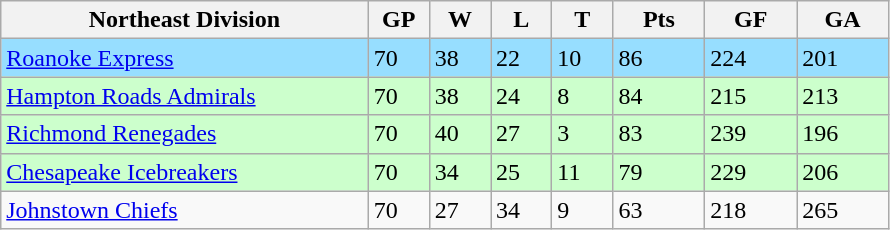<table class="wikitable">
<tr>
<th bgcolor="#DDDDFF" width="30%">Northeast Division</th>
<th bgcolor="#DDDDFF" width="5%">GP</th>
<th bgcolor="#DDDDFF" width="5%">W</th>
<th bgcolor="#DDDDFF" width="5%">L</th>
<th bgcolor="#DDDDFF" width="5%">T</th>
<th bgcolor="#DDDDFF" width="7.5%">Pts</th>
<th bgcolor="#DDDDFF" width="7.5%">GF</th>
<th bgcolor="#DDDDFF" width="7.5%">GA</th>
</tr>
<tr bgcolor="#97DEFF">
<td><a href='#'>Roanoke Express</a></td>
<td>70</td>
<td>38</td>
<td>22</td>
<td>10</td>
<td>86</td>
<td>224</td>
<td>201</td>
</tr>
<tr bgcolor="#ccffcc">
<td><a href='#'>Hampton Roads Admirals</a></td>
<td>70</td>
<td>38</td>
<td>24</td>
<td>8</td>
<td>84</td>
<td>215</td>
<td>213</td>
</tr>
<tr bgcolor="#ccffcc">
<td><a href='#'>Richmond Renegades</a></td>
<td>70</td>
<td>40</td>
<td>27</td>
<td>3</td>
<td>83</td>
<td>239</td>
<td>196</td>
</tr>
<tr bgcolor="#ccffcc">
<td><a href='#'>Chesapeake Icebreakers</a></td>
<td>70</td>
<td>34</td>
<td>25</td>
<td>11</td>
<td>79</td>
<td>229</td>
<td>206</td>
</tr>
<tr>
<td><a href='#'>Johnstown Chiefs</a></td>
<td>70</td>
<td>27</td>
<td>34</td>
<td>9</td>
<td>63</td>
<td>218</td>
<td>265</td>
</tr>
</table>
